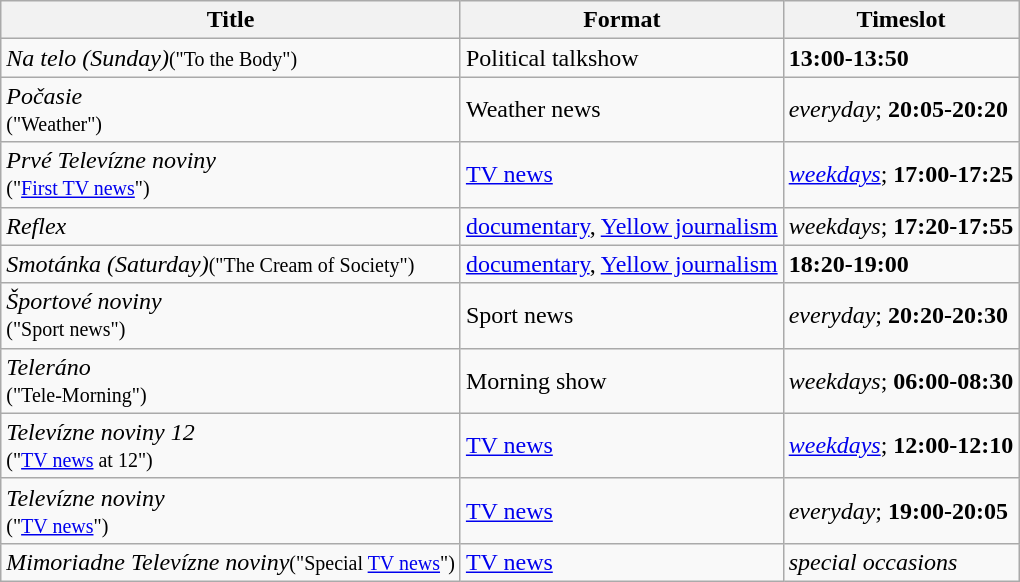<table class="wikitable">
<tr>
<th>Title</th>
<th>Format</th>
<th>Timeslot</th>
</tr>
<tr>
<td><em>Na telo (Sunday)</em><small>("To the Body")</small></td>
<td>Political talkshow</td>
<td><strong>13:00-13:50</strong></td>
</tr>
<tr>
<td><em>Počasie</em><br><small>("Weather")</small></td>
<td>Weather news</td>
<td><em>everyday</em>; <strong>20:05-20:20</strong></td>
</tr>
<tr>
<td><em>Prvé Televízne noviny</em><br><small>("<a href='#'>First TV news</a>")</small></td>
<td><a href='#'>TV news</a></td>
<td><em><a href='#'>weekdays</a></em>; <strong>17:00-17:25</strong></td>
</tr>
<tr>
<td><em>Reflex</em></td>
<td><a href='#'>documentary</a>, <a href='#'>Yellow journalism</a></td>
<td><em>weekdays</em>; <strong>17:20-17:55</strong></td>
</tr>
<tr>
<td><em>Smotánka (Saturday)</em><small>("The Cream of Society")</small></td>
<td><a href='#'>documentary</a>, <a href='#'>Yellow journalism</a></td>
<td><strong>18:20-19:00</strong></td>
</tr>
<tr>
<td><em>Športové noviny</em><br><small>("Sport news")</small></td>
<td>Sport news</td>
<td><em>everyday</em>; <strong>20:20-20:30</strong></td>
</tr>
<tr>
<td><em>Teleráno</em><br><small>("Tele-Morning")</small></td>
<td>Morning show</td>
<td><em>weekdays</em>; <strong>06:00-08:30</strong></td>
</tr>
<tr>
<td><em>Televízne noviny 12</em><br><small>("<a href='#'>TV news</a> at 12")</small></td>
<td><a href='#'>TV news</a></td>
<td><em><a href='#'>weekdays</a></em>; <strong>12:00-12:10</strong></td>
</tr>
<tr>
<td><em>Televízne noviny</em><br><small>("<a href='#'>TV news</a>")</small></td>
<td><a href='#'>TV news</a></td>
<td><em>everyday</em>; <strong>19:00-20:05</strong></td>
</tr>
<tr>
<td><em>Mimoriadne Televízne noviny</em><small>("Special <a href='#'>TV news</a>")</small></td>
<td><a href='#'>TV news</a></td>
<td><em>special occasions</em></td>
</tr>
</table>
